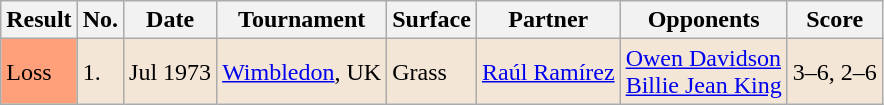<table class="wikitable">
<tr>
<th>Result</th>
<th>No.</th>
<th>Date</th>
<th>Tournament</th>
<th>Surface</th>
<th>Partner</th>
<th>Opponents</th>
<th>Score</th>
</tr>
<tr bgcolor="f3e6d7">
<td style="background:#ffa07a;">Loss</td>
<td>1.</td>
<td>Jul 1973</td>
<td><a href='#'>Wimbledon</a>, UK</td>
<td>Grass</td>
<td> <a href='#'>Raúl Ramírez</a></td>
<td> <a href='#'>Owen Davidson</a> <br>  <a href='#'>Billie Jean King</a></td>
<td>3–6, 2–6</td>
</tr>
</table>
